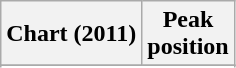<table class="wikitable plainrowheaders">
<tr>
<th>Chart (2011)</th>
<th>Peak<br>position</th>
</tr>
<tr>
</tr>
<tr>
</tr>
<tr>
</tr>
<tr>
</tr>
</table>
